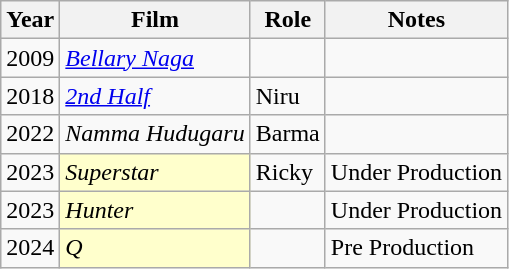<table Class="wikitable sortable">
<tr>
<th>Year</th>
<th>Film</th>
<th>Role</th>
<th>Notes</th>
</tr>
<tr>
<td>2009</td>
<td><em><a href='#'>Bellary Naga</a></em></td>
<td></td>
<td></td>
</tr>
<tr>
<td>2018</td>
<td><em><a href='#'>2nd Half</a></em></td>
<td>Niru</td>
<td></td>
</tr>
<tr>
<td>2022</td>
<td><em>Namma Hudugaru</em></td>
<td>Barma</td>
<td></td>
</tr>
<tr>
<td>2023</td>
<td style="background:#ffc;"><em>Superstar</em> </td>
<td>Ricky</td>
<td>Under Production</td>
</tr>
<tr>
<td>2023</td>
<td style="background:#ffc;"><em>Hunter</em> </td>
<td></td>
<td>Under Production</td>
</tr>
<tr>
<td>2024</td>
<td style="background:#ffc;"><em>Q</em> </td>
<td></td>
<td>Pre Production</td>
</tr>
</table>
